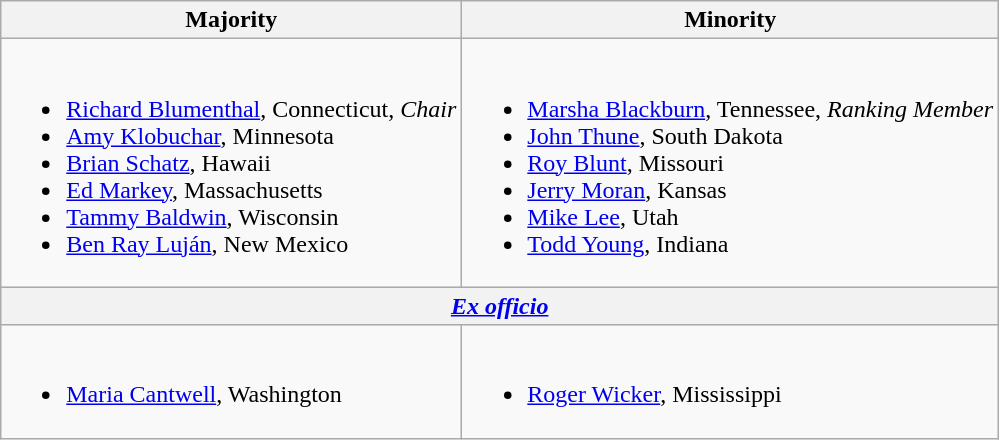<table class=wikitable>
<tr>
<th>Majority</th>
<th>Minority</th>
</tr>
<tr>
<td><br><ul><li><a href='#'>Richard Blumenthal</a>, Connecticut, <em>Chair</em></li><li><a href='#'>Amy Klobuchar</a>, Minnesota</li><li><a href='#'>Brian Schatz</a>, Hawaii</li><li><a href='#'>Ed Markey</a>, Massachusetts</li><li><a href='#'>Tammy Baldwin</a>, Wisconsin</li><li><a href='#'>Ben Ray Luján</a>, New Mexico</li></ul></td>
<td><br><ul><li><a href='#'>Marsha Blackburn</a>, Tennessee, <em>Ranking Member</em></li><li><a href='#'>John Thune</a>, South Dakota</li><li><a href='#'>Roy Blunt</a>, Missouri</li><li><a href='#'>Jerry Moran</a>, Kansas</li><li><a href='#'>Mike Lee</a>, Utah</li><li><a href='#'>Todd Young</a>, Indiana</li></ul></td>
</tr>
<tr>
<th colspan=2><em><a href='#'>Ex officio</a></em></th>
</tr>
<tr>
<td><br><ul><li><a href='#'>Maria Cantwell</a>, Washington</li></ul></td>
<td><br><ul><li><a href='#'>Roger Wicker</a>, Mississippi</li></ul></td>
</tr>
</table>
